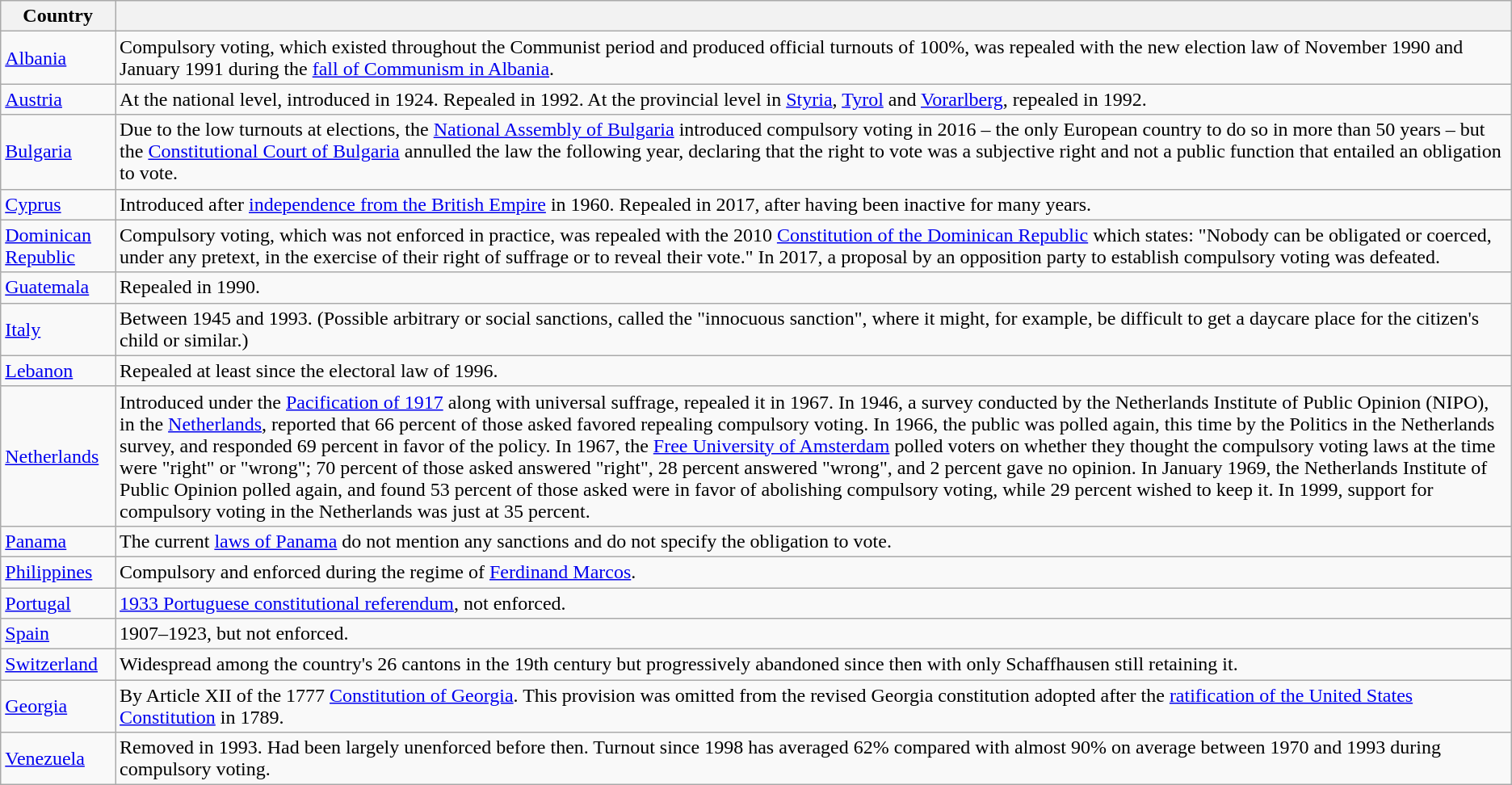<table class="wikitable">
<tr>
<th>Country</th>
<th></th>
</tr>
<tr>
<td> <a href='#'>Albania</a></td>
<td>Compulsory voting, which existed throughout the Communist period and produced official turnouts of 100%, was repealed with the new election law of November 1990 and January 1991 during the <a href='#'>fall of Communism in Albania</a>.</td>
</tr>
<tr>
<td> <a href='#'>Austria</a></td>
<td>At the national level, introduced in 1924. Repealed in 1992. At the provincial level in <a href='#'>Styria</a>, <a href='#'>Tyrol</a> and <a href='#'>Vorarlberg</a>, repealed in 1992.</td>
</tr>
<tr>
<td> <a href='#'>Bulgaria</a></td>
<td>Due to the low turnouts at elections, the <a href='#'>National Assembly of Bulgaria</a> introduced compulsory voting in 2016 – the only European country to do so in more than 50 years – but the <a href='#'>Constitutional Court of Bulgaria</a> annulled the law the following year, declaring that the right to vote was a subjective right and not a public function that entailed an obligation to vote.</td>
</tr>
<tr>
<td> <a href='#'>Cyprus</a></td>
<td>Introduced after <a href='#'>independence from the British Empire</a> in 1960. Repealed in 2017, after having been inactive for many years.</td>
</tr>
<tr>
<td> <a href='#'>Dominican Republic</a></td>
<td>Compulsory voting, which was not enforced in practice, was repealed with the 2010 <a href='#'>Constitution of the Dominican Republic</a> which states: "Nobody can be obligated or coerced, under any pretext, in the exercise of their right of suffrage or to reveal their vote." In 2017, a proposal by an opposition party to establish compulsory voting was defeated.</td>
</tr>
<tr>
<td> <a href='#'>Guatemala</a></td>
<td>Repealed in 1990.</td>
</tr>
<tr>
<td> <a href='#'>Italy</a></td>
<td>Between 1945 and 1993. (Possible arbitrary or social sanctions, called the "innocuous sanction", where it might, for example, be difficult to get a daycare place for the citizen's child or similar.)</td>
</tr>
<tr>
<td> <a href='#'>Lebanon</a></td>
<td>Repealed at least since the electoral law of 1996.</td>
</tr>
<tr>
<td> <a href='#'>Netherlands</a></td>
<td>Introduced under the <a href='#'>Pacification of 1917</a> along with universal suffrage, repealed it in 1967. In 1946, a survey conducted by the Netherlands Institute of Public Opinion (NIPO), in the <a href='#'>Netherlands</a>, reported that 66 percent of those asked favored repealing compulsory voting. In 1966, the public was polled again, this time by the Politics in the Netherlands survey, and responded 69 percent in favor of the policy. In 1967, the <a href='#'>Free University of Amsterdam</a> polled voters on whether they thought the compulsory voting laws at the time were "right" or "wrong"; 70 percent of those asked answered "right", 28 percent answered "wrong", and 2 percent gave no opinion. In January 1969, the Netherlands Institute of Public Opinion polled again, and found 53 percent of those asked were in favor of abolishing compulsory voting, while 29 percent wished to keep it. In 1999, support for compulsory voting in the Netherlands was just at 35 percent.</td>
</tr>
<tr>
<td> <a href='#'>Panama</a></td>
<td>The current <a href='#'>laws of Panama</a> do not mention any sanctions and do not specify the obligation to vote.</td>
</tr>
<tr>
<td> <a href='#'>Philippines</a></td>
<td>Compulsory and enforced during the regime of <a href='#'>Ferdinand Marcos</a>.</td>
</tr>
<tr>
<td> <a href='#'>Portugal</a></td>
<td><a href='#'>1933 Portuguese constitutional referendum</a>, not enforced.</td>
</tr>
<tr>
<td> <a href='#'>Spain</a></td>
<td>1907–1923, but not enforced.</td>
</tr>
<tr>
<td> <a href='#'>Switzerland</a></td>
<td>Widespread among the country's 26 cantons in the 19th century but progressively abandoned since then with only Schaffhausen still retaining it.</td>
</tr>
<tr>
<td> <a href='#'>Georgia</a></td>
<td>By Article XII of the 1777 <a href='#'>Constitution of Georgia</a>. This provision was omitted from the revised Georgia constitution adopted after the <a href='#'>ratification of the United States Constitution</a> in 1789.</td>
</tr>
<tr>
<td> <a href='#'>Venezuela</a></td>
<td>Removed in 1993. Had been largely unenforced before then. Turnout since 1998 has averaged 62% compared with almost 90% on average between 1970 and 1993 during compulsory voting.</td>
</tr>
</table>
